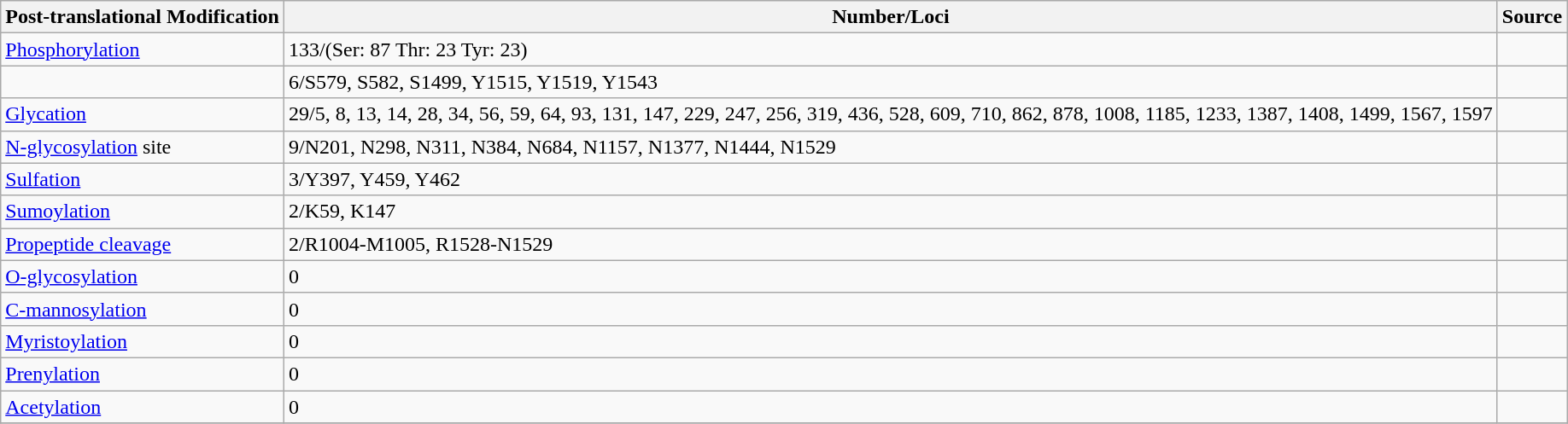<table class="wikitable">
<tr>
<th>Post-translational Modification</th>
<th>Number/Loci</th>
<th>Source</th>
</tr>
<tr>
<td><a href='#'>Phosphorylation</a></td>
<td>133/(Ser: 87 Thr: 23 Tyr: 23)</td>
<td></td>
</tr>
<tr>
<td></td>
<td>6/S579, S582, S1499, Y1515, Y1519, Y1543</td>
<td></td>
</tr>
<tr>
<td><a href='#'>Glycation</a></td>
<td>29/5, 8, 13, 14, 28, 34, 56, 59, 64, 93, 131, 147, 229, 247, 256, 319, 436, 528, 609, 710, 862, 878, 1008, 1185, 1233, 1387, 1408, 1499, 1567, 1597</td>
<td></td>
</tr>
<tr>
<td><a href='#'>N-glycosylation</a> site</td>
<td>9/N201, N298, N311, N384, N684, N1157, N1377, N1444, N1529</td>
<td></td>
</tr>
<tr>
<td><a href='#'>Sulfation</a></td>
<td>3/Y397, Y459, Y462</td>
<td></td>
</tr>
<tr>
<td><a href='#'>Sumoylation</a></td>
<td>2/K59, K147</td>
<td> </td>
</tr>
<tr>
<td><a href='#'>Propeptide cleavage</a></td>
<td>2/R1004-M1005, R1528-N1529</td>
<td></td>
</tr>
<tr>
<td><a href='#'>O-glycosylation</a></td>
<td>0</td>
<td></td>
</tr>
<tr>
<td><a href='#'>C-mannosylation</a></td>
<td>0</td>
<td></td>
</tr>
<tr>
<td><a href='#'>Myristoylation</a></td>
<td>0</td>
<td></td>
</tr>
<tr>
<td><a href='#'>Prenylation</a></td>
<td>0</td>
<td> </td>
</tr>
<tr>
<td><a href='#'>Acetylation</a></td>
<td>0</td>
<td></td>
</tr>
<tr>
</tr>
</table>
